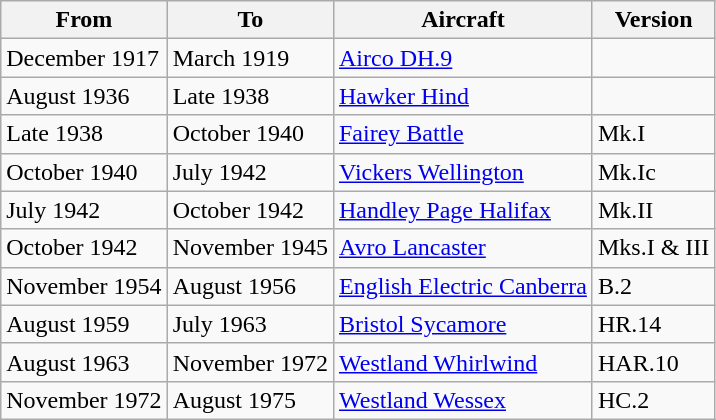<table class="wikitable">
<tr>
<th>From</th>
<th>To</th>
<th>Aircraft</th>
<th>Version</th>
</tr>
<tr>
<td>December 1917</td>
<td>March 1919</td>
<td><a href='#'>Airco DH.9</a></td>
<td></td>
</tr>
<tr>
<td>August 1936</td>
<td>Late 1938</td>
<td><a href='#'>Hawker Hind</a></td>
<td></td>
</tr>
<tr>
<td>Late 1938</td>
<td>October 1940</td>
<td><a href='#'>Fairey Battle</a></td>
<td>Mk.I</td>
</tr>
<tr>
<td>October 1940</td>
<td>July 1942</td>
<td><a href='#'>Vickers Wellington</a></td>
<td>Mk.Ic</td>
</tr>
<tr>
<td>July 1942</td>
<td>October 1942</td>
<td><a href='#'>Handley Page Halifax</a></td>
<td>Mk.II</td>
</tr>
<tr>
<td>October 1942</td>
<td>November 1945</td>
<td><a href='#'>Avro Lancaster</a></td>
<td>Mks.I & III</td>
</tr>
<tr>
<td>November 1954</td>
<td>August 1956</td>
<td><a href='#'>English Electric Canberra</a></td>
<td>B.2</td>
</tr>
<tr>
<td>August 1959</td>
<td>July 1963</td>
<td><a href='#'>Bristol Sycamore</a></td>
<td>HR.14</td>
</tr>
<tr>
<td>August 1963</td>
<td>November 1972</td>
<td><a href='#'>Westland Whirlwind</a></td>
<td>HAR.10</td>
</tr>
<tr>
<td>November 1972</td>
<td>August 1975</td>
<td><a href='#'>Westland Wessex</a></td>
<td>HC.2</td>
</tr>
</table>
